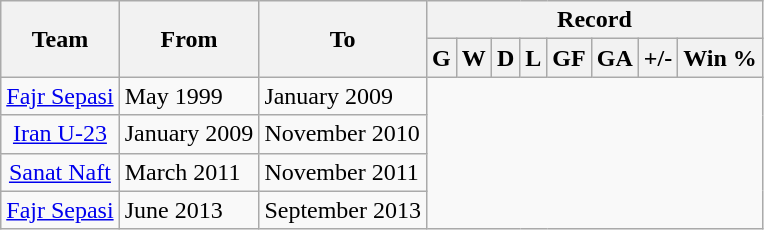<table class="wikitable" style="text-align: center">
<tr>
<th rowspan=2>Team</th>
<th rowspan=2>From</th>
<th rowspan=2>To</th>
<th colspan=8>Record</th>
</tr>
<tr>
<th>G</th>
<th>W</th>
<th>D</th>
<th>L</th>
<th>GF</th>
<th>GA</th>
<th>+/-</th>
<th>Win %</th>
</tr>
<tr>
<td><a href='#'>Fajr Sepasi</a></td>
<td align="left">May 1999</td>
<td align="left">January 2009<br></td>
</tr>
<tr>
<td><a href='#'>Iran U-23</a></td>
<td align="left">January 2009</td>
<td align="left">November 2010<br></td>
</tr>
<tr>
<td><a href='#'>Sanat Naft</a></td>
<td align="left">March 2011</td>
<td align="left">November 2011<br></td>
</tr>
<tr>
<td><a href='#'>Fajr Sepasi</a></td>
<td align="left">June 2013</td>
<td align="left">September 2013<br></td>
</tr>
</table>
